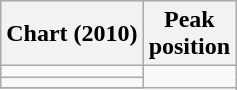<table class="wikitable">
<tr>
<th>Chart (2010)</th>
<th>Peak<br>position</th>
</tr>
<tr>
<td></td>
</tr>
<tr>
<td></td>
</tr>
<tr>
</tr>
</table>
